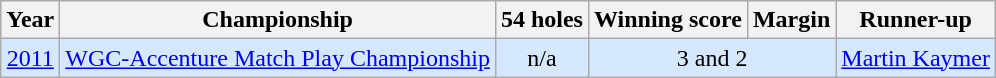<table class="wikitable">
<tr>
<th>Year</th>
<th>Championship</th>
<th>54 holes</th>
<th>Winning score</th>
<th>Margin</th>
<th>Runner-up</th>
</tr>
<tr style="background:#D6E8FF;">
<td align=center><a href='#'>2011</a></td>
<td><a href='#'>WGC-Accenture Match Play Championship</a></td>
<td align=center>n/a</td>
<td style="text-align:center;" colspan="2">3 and 2</td>
<td> <a href='#'>Martin Kaymer</a></td>
</tr>
</table>
